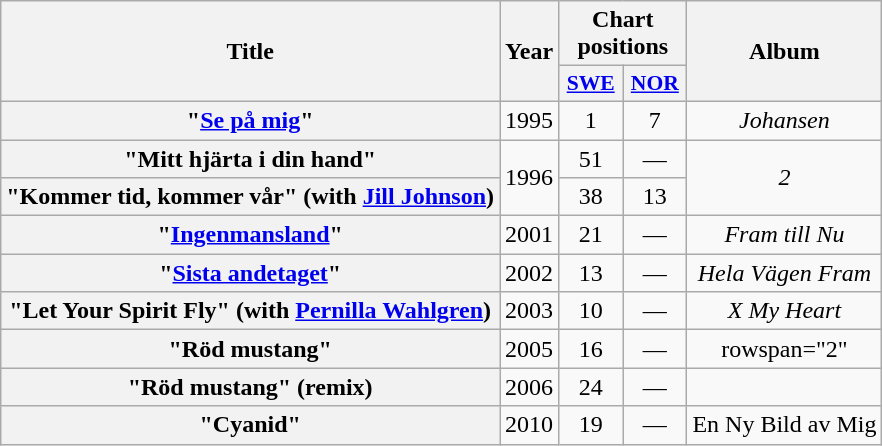<table class="wikitable plainrowheaders" style="text-align:center;">
<tr>
<th rowspan="2">Title</th>
<th rowspan="2">Year</th>
<th colspan="2">Chart positions</th>
<th rowspan="2">Album</th>
</tr>
<tr>
<th scope="col" style="width:2.5em;font-size:90%;"><a href='#'>SWE</a><br></th>
<th scope="col" style="width:2.5em;font-size:90%;"><a href='#'>NOR</a><br></th>
</tr>
<tr>
<th scope="row">"<a href='#'>Se på mig</a>"</th>
<td>1995</td>
<td>1</td>
<td>7</td>
<td><em>Johansen</em></td>
</tr>
<tr>
<th scope="row">"Mitt hjärta i din hand"</th>
<td rowspan="2">1996</td>
<td>51</td>
<td>—</td>
<td rowspan="2"><em>2</em></td>
</tr>
<tr>
<th scope="row">"Kommer tid, kommer vår" (with <a href='#'>Jill Johnson</a>)</th>
<td>38</td>
<td>13</td>
</tr>
<tr>
<th scope="row">"<a href='#'>Ingenmansland</a>"</th>
<td>2001</td>
<td>21</td>
<td>—</td>
<td><em>Fram till Nu</em></td>
</tr>
<tr>
<th scope="row">"<a href='#'>Sista andetaget</a>"</th>
<td>2002</td>
<td>13</td>
<td>—</td>
<td><em>Hela Vägen Fram</em></td>
</tr>
<tr>
<th scope="row">"Let Your Spirit Fly" (with <a href='#'>Pernilla Wahlgren</a>)</th>
<td>2003</td>
<td>10</td>
<td>—</td>
<td><em>X My Heart</em></td>
</tr>
<tr>
<th scope="row">"Röd mustang"</th>
<td>2005</td>
<td>16</td>
<td>—</td>
<td>rowspan="2" </td>
</tr>
<tr>
<th scope="row">"Röd mustang" (remix)</th>
<td>2006</td>
<td>24</td>
<td>—</td>
</tr>
<tr>
<th scope="row">"Cyanid"</th>
<td>2010</td>
<td>19</td>
<td>—</td>
<td>En Ny Bild av Mig</td>
</tr>
</table>
